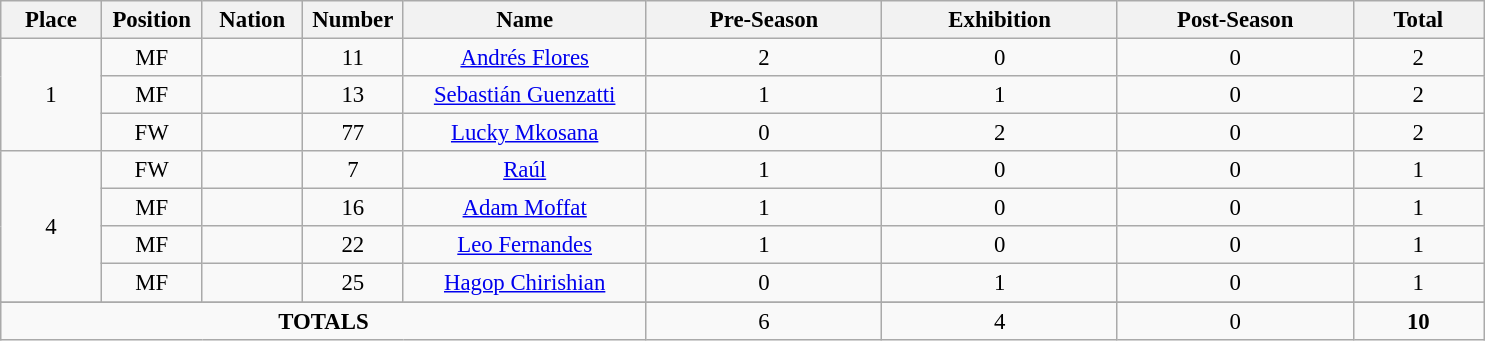<table class="wikitable" style="font-size: 95%; text-align: center;">
<tr>
<th width=60>Place</th>
<th width=60>Position</th>
<th width=60>Nation</th>
<th width=60>Number</th>
<th width=155>Name</th>
<th width=150>Pre-Season</th>
<th width=150>Exhibition</th>
<th width=150>Post-Season</th>
<th width=80>Total</th>
</tr>
<tr>
<td rowspan="3">1</td>
<td>MF</td>
<td></td>
<td>11</td>
<td><a href='#'>Andrés Flores</a></td>
<td>2</td>
<td>0</td>
<td>0</td>
<td>2</td>
</tr>
<tr>
<td>MF</td>
<td></td>
<td>13</td>
<td><a href='#'>Sebastián Guenzatti</a></td>
<td>1</td>
<td>1</td>
<td>0</td>
<td>2</td>
</tr>
<tr>
<td>FW</td>
<td></td>
<td>77</td>
<td><a href='#'>Lucky Mkosana</a></td>
<td>0</td>
<td>2</td>
<td>0</td>
<td>2</td>
</tr>
<tr>
<td rowspan="4">4</td>
<td>FW</td>
<td></td>
<td>7</td>
<td><a href='#'>Raúl</a></td>
<td>1</td>
<td>0</td>
<td>0</td>
<td>1</td>
</tr>
<tr>
<td>MF</td>
<td></td>
<td>16</td>
<td><a href='#'>Adam Moffat</a></td>
<td>1</td>
<td>0</td>
<td>0</td>
<td>1</td>
</tr>
<tr>
<td>MF</td>
<td></td>
<td>22</td>
<td><a href='#'>Leo Fernandes</a></td>
<td>1</td>
<td>0</td>
<td>0</td>
<td>1</td>
</tr>
<tr>
<td>MF</td>
<td></td>
<td>25</td>
<td><a href='#'>Hagop Chirishian</a></td>
<td>0</td>
<td>1</td>
<td>0</td>
<td>1</td>
</tr>
<tr>
</tr>
<tr>
<td colspan="5"><strong>TOTALS</strong></td>
<td>6</td>
<td>4</td>
<td>0</td>
<td><strong>10</strong></td>
</tr>
</table>
